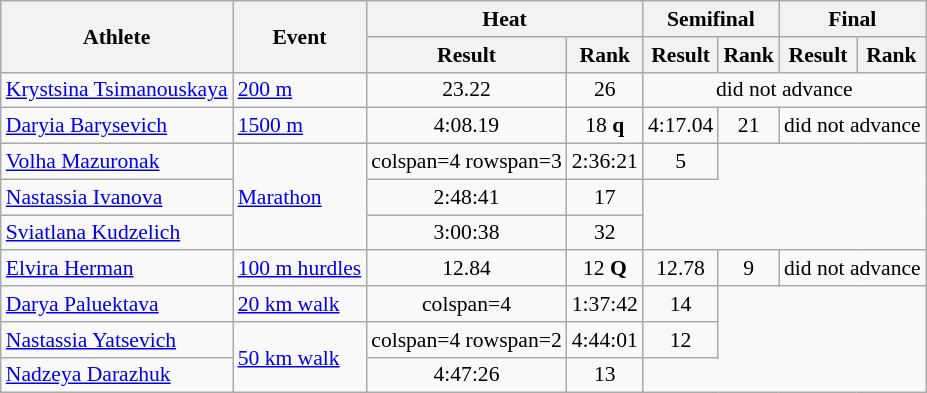<table class="wikitable"  style=font-size:90%>
<tr>
<th rowspan="2">Athlete</th>
<th rowspan="2">Event</th>
<th colspan="2">Heat</th>
<th colspan="2">Semifinal</th>
<th colspan="2">Final</th>
</tr>
<tr>
<th>Result</th>
<th>Rank</th>
<th>Result</th>
<th>Rank</th>
<th>Result</th>
<th>Rank</th>
</tr>
<tr style=text-align:center>
<td style=text-align:left><a href='#'>Krystsina Tsimanouskaya</a></td>
<td style=text-align:left><a href='#'>200 m</a></td>
<td>23.22</td>
<td>26</td>
<td colspan=4>did not advance</td>
</tr>
<tr style=text-align:center>
<td style=text-align:left><a href='#'>Daryia Barysevich</a></td>
<td style=text-align:left><a href='#'>1500 m</a></td>
<td>4:08.19</td>
<td>18 <strong>q</strong></td>
<td>4:17.04</td>
<td>21</td>
<td colspan=2>did not advance</td>
</tr>
<tr style=text-align:center>
<td style=text-align:left><a href='#'>Volha Mazuronak</a></td>
<td style=text-align:left rowspan=3><a href='#'>Marathon</a></td>
<td>colspan=4 rowspan=3</td>
<td>2:36:21</td>
<td>5</td>
</tr>
<tr style=text-align:center>
<td style=text-align:left><a href='#'>Nastassia Ivanova</a></td>
<td>2:48:41</td>
<td>17</td>
</tr>
<tr style=text-align:center>
<td style=text-align:left><a href='#'>Sviatlana Kudzelich</a></td>
<td>3:00:38</td>
<td>32</td>
</tr>
<tr style=text-align:center>
<td style=text-align:left><a href='#'>Elvira Herman</a></td>
<td style=text-align:left><a href='#'>100 m hurdles</a></td>
<td>12.84</td>
<td>12 <strong>Q</strong></td>
<td>12.78</td>
<td>9</td>
<td colspan=2>did not advance</td>
</tr>
<tr style=text-align:center>
<td style=text-align:left><a href='#'>Darya Paluektava</a></td>
<td style=text-align:left><a href='#'>20 km walk</a></td>
<td>colspan=4</td>
<td>1:37:42</td>
<td>14</td>
</tr>
<tr style=text-align:center>
<td style=text-align:left><a href='#'>Nastassia Yatsevich</a></td>
<td style=text-align:left rowspan=2><a href='#'>50 km walk</a></td>
<td>colspan=4 rowspan=2</td>
<td>4:44:01</td>
<td>12</td>
</tr>
<tr style=text-align:center>
<td style=text-align:left><a href='#'>Nadzeya Darazhuk</a></td>
<td>4:47:26</td>
<td>13</td>
</tr>
</table>
